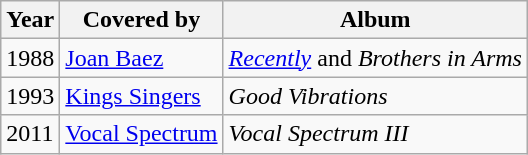<table class="wikitable">
<tr>
<th>Year</th>
<th>Covered by</th>
<th>Album</th>
</tr>
<tr>
<td>1988</td>
<td><a href='#'>Joan Baez</a></td>
<td><em><a href='#'>Recently</a></em> and <em>Brothers in Arms</em></td>
</tr>
<tr>
<td>1993</td>
<td><a href='#'>Kings Singers</a></td>
<td><em>Good Vibrations</em></td>
</tr>
<tr>
<td>2011</td>
<td><a href='#'>Vocal Spectrum</a></td>
<td><em>Vocal Spectrum III</em></td>
</tr>
</table>
